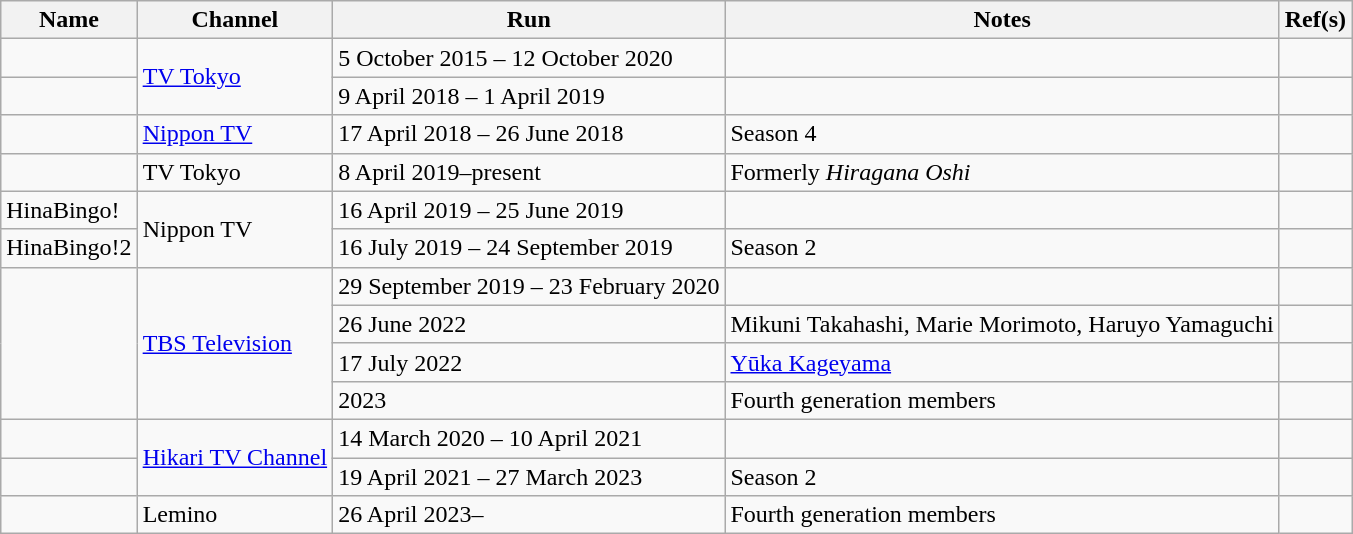<table class="wikitable">
<tr>
<th>Name</th>
<th>Channel</th>
<th>Run</th>
<th>Notes</th>
<th>Ref(s)</th>
</tr>
<tr>
<td></td>
<td rowspan="2"><a href='#'>TV Tokyo</a></td>
<td>5 October 2015 – 12 October 2020</td>
<td></td>
<td></td>
</tr>
<tr>
<td></td>
<td>9 April 2018 – 1 April 2019</td>
<td></td>
<td></td>
</tr>
<tr>
<td></td>
<td><a href='#'>Nippon TV</a></td>
<td>17 April 2018 – 26 June 2018</td>
<td>Season 4</td>
<td></td>
</tr>
<tr>
<td></td>
<td>TV Tokyo</td>
<td>8 April 2019–present</td>
<td>Formerly <em>Hiragana Oshi</em></td>
<td></td>
</tr>
<tr>
<td>HinaBingo!</td>
<td rowspan="2">Nippon TV</td>
<td>16 April 2019 – 25 June 2019</td>
<td></td>
<td></td>
</tr>
<tr>
<td>HinaBingo!2<em></td>
<td>16 July 2019 – 24 September 2019</td>
<td>Season 2</td>
<td></td>
</tr>
<tr>
<td rowspan="4"></td>
<td rowspan="4"><a href='#'>TBS Television</a></td>
<td>29 September 2019 – 23 February 2020</td>
<td></td>
<td></td>
</tr>
<tr>
<td>26 June 2022</td>
<td>Mikuni Takahashi, Marie Morimoto, Haruyo Yamaguchi</td>
<td></td>
</tr>
<tr>
<td>17 July 2022</td>
<td><a href='#'>Yūka Kageyama</a></td>
<td></td>
</tr>
<tr>
<td>2023</td>
<td>Fourth generation members</td>
<td></td>
</tr>
<tr>
<td></td>
<td rowspan="2"><a href='#'>Hikari TV Channel</a></td>
<td>14 March 2020 – 10 April 2021</td>
<td></td>
<td></td>
</tr>
<tr>
<td></td>
<td>19 April 2021 – 27 March 2023</td>
<td>Season 2</td>
<td></td>
</tr>
<tr>
<td></td>
<td>Lemino</td>
<td>26 April 2023–</td>
<td>Fourth generation members</td>
<td></td>
</tr>
</table>
